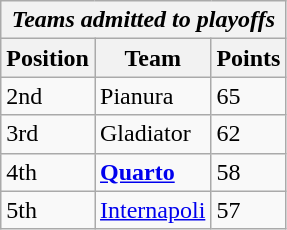<table class="wikitable">
<tr>
<th colspan="3"><em>Teams admitted to playoffs</em></th>
</tr>
<tr>
<th>Position</th>
<th>Team</th>
<th>Points</th>
</tr>
<tr>
<td>2nd</td>
<td>Pianura</td>
<td>65</td>
</tr>
<tr>
<td>3rd</td>
<td>Gladiator</td>
<td>62</td>
</tr>
<tr>
<td>4th</td>
<td><strong><a href='#'>Quarto</a></strong></td>
<td>58</td>
</tr>
<tr>
<td>5th</td>
<td><a href='#'>Internapoli</a></td>
<td>57</td>
</tr>
</table>
